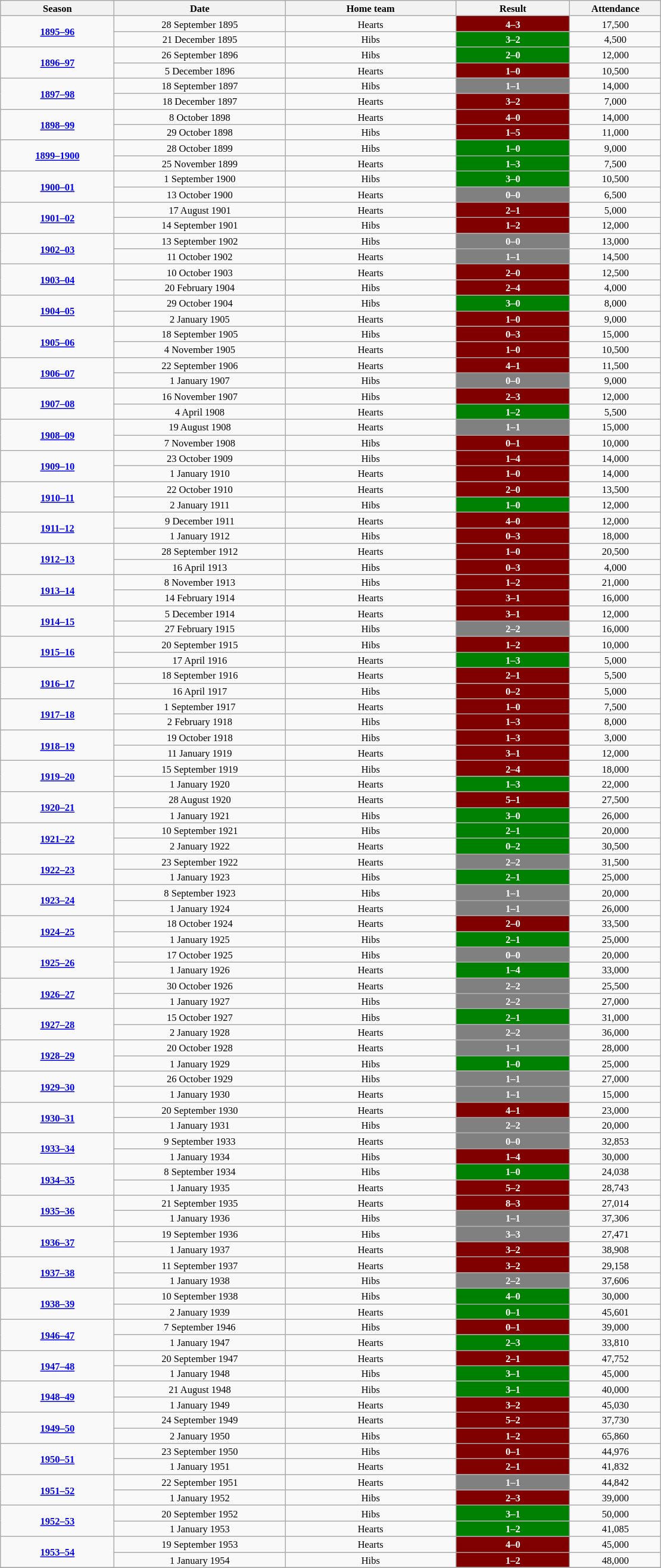<table class="wikitable" style="text-align: center; width=53%; font-size: 11px">
<tr>
<th style="width:10%;">Season</th>
<th style="width:15%;">Date</th>
<th style="width:15%;">Home team</th>
<th style="width:10%;">Result</th>
<th style="width:8%;">Attendance</th>
</tr>
<tr>
<td rowspan=2><strong><a href='#'>1895–96</a></strong></td>
<td>28 September 1895</td>
<td>Hearts</td>
<td style="background:maroon;color:white;"><strong>4–3</strong></td>
<td>17,500</td>
</tr>
<tr>
<td>21 December 1895</td>
<td>Hibs</td>
<td style="background:green;color:white;"><strong>3–2</strong></td>
<td>4,500</td>
</tr>
<tr>
<td rowspan=2><strong><a href='#'>1896–97</a></strong></td>
<td>26 September 1896</td>
<td>Hibs</td>
<td style="background:green;color:white;"><strong>2–0</strong></td>
<td>12,000</td>
</tr>
<tr>
<td>5 December 1896</td>
<td>Hearts</td>
<td style="background:maroon;color:white;"><strong>1–0</strong></td>
<td>10,500</td>
</tr>
<tr>
<td rowspan=2><strong><a href='#'>1897–98</a></strong></td>
<td>18 September 1897</td>
<td>Hibs</td>
<td style="background:grey;color:white;"><strong>1–1</strong></td>
<td>14,000</td>
</tr>
<tr>
<td>18 December 1897</td>
<td>Hearts</td>
<td style="background:maroon;color:white;"><strong>3–2</strong></td>
<td>7,000</td>
</tr>
<tr>
<td rowspan=2><strong><a href='#'>1898–99</a></strong></td>
<td>8 October 1898</td>
<td>Hearts</td>
<td style="background:maroon;color:white;"><strong>4–0</strong></td>
<td>14,000</td>
</tr>
<tr>
<td>29 October 1898</td>
<td>Hibs</td>
<td style="background:maroon;color:white;"><strong>1–5</strong></td>
<td>11,000</td>
</tr>
<tr>
<td rowspan=2><strong><a href='#'>1899–1900</a></strong></td>
<td>28 October 1899</td>
<td>Hibs</td>
<td style="background:green;color:white;"><strong>1–0</strong></td>
<td>9,000</td>
</tr>
<tr>
<td>25 November 1899</td>
<td>Hearts</td>
<td style="background:green;color:white;"><strong>1–3</strong></td>
<td>7,500</td>
</tr>
<tr>
<td rowspan=2><strong><a href='#'>1900–01</a></strong></td>
<td>1 September 1900</td>
<td>Hibs</td>
<td style="background:green;color:white;"><strong>3–0</strong></td>
<td>10,500</td>
</tr>
<tr>
<td>13 October 1900</td>
<td>Hearts</td>
<td style="background:grey;color:white;"><strong>0–0</strong></td>
<td>6,500</td>
</tr>
<tr>
<td rowspan=2><strong><a href='#'>1901–02</a></strong></td>
<td>17 August 1901</td>
<td>Hearts</td>
<td style="background:maroon;color:white;"><strong>2–1</strong></td>
<td>5,000</td>
</tr>
<tr>
<td>14 September 1901</td>
<td>Hibs</td>
<td style="background:maroon;color:white;"><strong>1–2</strong></td>
<td>12,000</td>
</tr>
<tr>
<td rowspan=2><strong><a href='#'>1902–03</a></strong></td>
<td>13 September 1902</td>
<td>Hibs</td>
<td style="background:grey;color:white;"><strong>0–0</strong></td>
<td>13,000</td>
</tr>
<tr>
<td>11 October 1902</td>
<td>Hearts</td>
<td style="background:grey;color:white;"><strong>1–1</strong></td>
<td>14,500</td>
</tr>
<tr>
<td rowspan=2><strong><a href='#'>1903–04</a></strong></td>
<td>10 October 1903</td>
<td>Hearts</td>
<td style="background:maroon;color:white;"><strong>2–0</strong></td>
<td>12,500</td>
</tr>
<tr>
<td>20 February 1904</td>
<td>Hibs</td>
<td style="background:maroon;color:white;"><strong>2–4</strong></td>
<td>4,000</td>
</tr>
<tr>
<td rowspan=2><strong><a href='#'>1904–05</a></strong></td>
<td>29 October 1904</td>
<td>Hibs</td>
<td style="background:green;color:white;"><strong>3–0</strong></td>
<td>8,000</td>
</tr>
<tr>
<td>2 January 1905</td>
<td>Hearts</td>
<td style="background:maroon;color:white;"><strong>1–0</strong></td>
<td>9,000</td>
</tr>
<tr>
<td rowspan=2><strong><a href='#'>1905–06</a></strong></td>
<td>18 September 1905</td>
<td>Hibs</td>
<td style="background:maroon;color:white;"><strong>0–3</strong></td>
<td>15,000</td>
</tr>
<tr>
<td>4 November 1905</td>
<td>Hearts</td>
<td style="background:maroon;color:white;"><strong>1–0</strong></td>
<td>10,500</td>
</tr>
<tr>
<td rowspan=2><strong><a href='#'>1906–07</a></strong></td>
<td>22 September 1906</td>
<td>Hearts</td>
<td style="background:maroon;color:white;"><strong>4–1</strong></td>
<td>11,500</td>
</tr>
<tr>
<td>1 January 1907</td>
<td>Hibs</td>
<td style="background:grey;color:white;"><strong>0–0</strong></td>
<td>9,000</td>
</tr>
<tr>
<td rowspan=2><strong><a href='#'>1907–08</a></strong></td>
<td>16 November 1907</td>
<td>Hibs</td>
<td style="background:maroon;color:white;"><strong>2–3</strong></td>
<td>12,000</td>
</tr>
<tr>
<td>4 April 1908</td>
<td>Hearts</td>
<td style="background:green;color:white;"><strong>1–2</strong></td>
<td>5,500</td>
</tr>
<tr>
<td rowspan=2><strong><a href='#'>1908–09</a></strong></td>
<td>19 August 1908</td>
<td>Hearts</td>
<td style="background:grey;color:white;"><strong>1–1</strong></td>
<td>15,000</td>
</tr>
<tr>
<td>7 November 1908</td>
<td>Hibs</td>
<td style="background:maroon;color:white;"><strong>0–1</strong></td>
<td>10,000</td>
</tr>
<tr>
<td rowspan=2><strong><a href='#'>1909–10</a></strong></td>
<td>23 October 1909</td>
<td>Hibs</td>
<td style="background:maroon;color:white;"><strong>1–4</strong></td>
<td>14,000</td>
</tr>
<tr>
<td>1 January 1910</td>
<td>Hearts</td>
<td style="background:maroon;color:white;"><strong>1–0</strong></td>
<td>14,000</td>
</tr>
<tr>
<td rowspan=2><strong><a href='#'>1910–11</a></strong></td>
<td>22 October 1910</td>
<td>Hearts</td>
<td style="background:maroon;color:white;"><strong>2–0</strong></td>
<td>13,500</td>
</tr>
<tr>
<td>2 January 1911</td>
<td>Hibs</td>
<td style="background:green;color:white;"><strong>1–0</strong></td>
<td>12,000</td>
</tr>
<tr>
<td rowspan=2><strong><a href='#'>1911–12</a></strong></td>
<td>9 December 1911</td>
<td>Hearts</td>
<td style="background:maroon;color:white;"><strong>4–0</strong></td>
<td>12,000</td>
</tr>
<tr>
<td>1 January 1912</td>
<td>Hibs</td>
<td style="background:maroon;color:white;"><strong>0–3</strong></td>
<td>18,000</td>
</tr>
<tr>
<td rowspan=2><strong><a href='#'>1912–13</a></strong></td>
<td>28 September 1912</td>
<td>Hearts</td>
<td style="background:maroon;color:white;"><strong>1–0</strong></td>
<td>20,500</td>
</tr>
<tr>
<td>16 April 1913</td>
<td>Hibs</td>
<td style="background:maroon;color:white;"><strong>0–3</strong></td>
<td>4,000</td>
</tr>
<tr>
<td rowspan=2><strong><a href='#'>1913–14</a></strong></td>
<td>8 November 1913</td>
<td>Hibs</td>
<td style="background:maroon;color:white;"><strong>1–2</strong></td>
<td>21,000</td>
</tr>
<tr>
<td>14 February 1914</td>
<td>Hearts</td>
<td style="background:maroon;color:white;"><strong>3–1</strong></td>
<td>16,000</td>
</tr>
<tr>
<td rowspan=2><strong><a href='#'>1914–15</a></strong></td>
<td>5 December 1914</td>
<td>Hearts</td>
<td style="background:maroon;color:white;"><strong>3–1</strong></td>
<td>12,000</td>
</tr>
<tr>
<td>27 February 1915</td>
<td>Hibs</td>
<td style="background:grey;color:white;"><strong>2–2</strong></td>
<td>16,000</td>
</tr>
<tr>
<td rowspan=2><strong><a href='#'>1915–16</a></strong></td>
<td>20 September 1915</td>
<td>Hibs</td>
<td style="background:maroon;color:white;"><strong>1–2</strong></td>
<td>10,000</td>
</tr>
<tr>
<td>17 April 1916</td>
<td>Hearts</td>
<td style="background:green;color:white;"><strong>1–3</strong></td>
<td>5,000</td>
</tr>
<tr>
<td rowspan=2><strong><a href='#'>1916–17</a></strong></td>
<td>18 September 1916</td>
<td>Hearts</td>
<td style="background:maroon;color:white;"><strong>2–1</strong></td>
<td>5,500</td>
</tr>
<tr>
<td>16 April 1917</td>
<td>Hibs</td>
<td style="background:maroon;color:white;"><strong>0–2</strong></td>
<td>5,000</td>
</tr>
<tr>
<td rowspan=2><strong><a href='#'>1917–18</a></strong></td>
<td>1 September 1917</td>
<td>Hearts</td>
<td style="background:maroon;color:white;"><strong>1–0</strong></td>
<td>7,500</td>
</tr>
<tr>
<td>2 February 1918</td>
<td>Hibs</td>
<td style="background:maroon;color:white;"><strong>1–3</strong></td>
<td>8,000</td>
</tr>
<tr>
<td rowspan=2><strong><a href='#'>1918–19</a></strong></td>
<td>19 October 1918</td>
<td>Hibs</td>
<td style="background:maroon;color:white;"><strong>1–3</strong></td>
<td>3,000</td>
</tr>
<tr>
<td>11 January 1919</td>
<td>Hearts</td>
<td style="background:maroon;color:white;"><strong>3–1</strong></td>
<td>12,000</td>
</tr>
<tr>
<td rowspan=2><strong><a href='#'>1919–20</a></strong></td>
<td>15 September 1919</td>
<td>Hibs</td>
<td style="background:maroon;color:white;"><strong>2–4</strong></td>
<td>18,000</td>
</tr>
<tr>
<td>1 January 1920</td>
<td>Hearts</td>
<td style="background:green;color:white;"><strong>1–3</strong></td>
<td>22,000</td>
</tr>
<tr>
<td rowspan=2><strong><a href='#'>1920–21</a></strong></td>
<td>28 August 1920</td>
<td>Hearts</td>
<td style="background:maroon;color:white;"><strong>5–1</strong></td>
<td>27,500</td>
</tr>
<tr>
<td>1 January 1921</td>
<td>Hibs</td>
<td style="background:green;color:white;"><strong>3–0</strong></td>
<td>26,000</td>
</tr>
<tr>
<td rowspan=2><strong><a href='#'>1921–22</a></strong></td>
<td>10 September 1921</td>
<td>Hibs</td>
<td style="background:green;color:white;"><strong>2–1</strong></td>
<td>20,000</td>
</tr>
<tr>
<td>2 January 1922</td>
<td>Hearts</td>
<td style="background:green;color:white;"><strong>0–2</strong></td>
<td>30,500</td>
</tr>
<tr>
<td rowspan=2><strong><a href='#'>1922–23</a></strong></td>
<td>23 September 1922</td>
<td>Hearts</td>
<td style="background:grey;color:white;"><strong>2–2</strong></td>
<td>31,500</td>
</tr>
<tr>
<td>1 January 1923</td>
<td>Hibs</td>
<td style="background:green;color:white;"><strong>2–1</strong></td>
<td>25,000</td>
</tr>
<tr>
<td rowspan=2><strong><a href='#'>1923–24</a></strong></td>
<td>8 September 1923</td>
<td>Hibs</td>
<td style="background:grey;color:white;"><strong>1–1</strong></td>
<td>20,000</td>
</tr>
<tr>
<td>1 January 1924</td>
<td>Hearts</td>
<td style="background:grey;color:white;"><strong>1–1</strong></td>
<td>26,000</td>
</tr>
<tr>
<td rowspan=2><strong><a href='#'>1924–25</a></strong></td>
<td>18 October 1924</td>
<td>Hearts</td>
<td style="background:maroon;color:white;"><strong>2–0</strong></td>
<td>33,500</td>
</tr>
<tr>
<td>1 January 1925</td>
<td>Hibs</td>
<td style="background:green;color:white;"><strong>2–1</strong></td>
<td>25,000</td>
</tr>
<tr>
<td rowspan=2><strong><a href='#'>1925–26</a></strong></td>
<td>17 October 1925</td>
<td>Hibs</td>
<td style="background:grey;color:white;"><strong>0–0</strong></td>
<td>20,000</td>
</tr>
<tr>
<td>1 January 1926</td>
<td>Hearts</td>
<td style="background:green;color:white;"><strong>1–4</strong></td>
<td>33,000</td>
</tr>
<tr>
<td rowspan=2><strong><a href='#'>1926–27</a></strong></td>
<td>30 October 1926</td>
<td>Hearts</td>
<td style="background:grey;color:white;"><strong>2–2</strong></td>
<td>25,500</td>
</tr>
<tr>
<td>1 January 1927</td>
<td>Hibs</td>
<td style="background:grey;color:white;"><strong>2–2</strong></td>
<td>27,000</td>
</tr>
<tr>
<td rowspan=2><strong><a href='#'>1927–28</a></strong></td>
<td>15 October 1927</td>
<td>Hibs</td>
<td style="background:green;color:white;"><strong>2–1</strong></td>
<td>31,000</td>
</tr>
<tr>
<td>2 January 1928</td>
<td>Hearts</td>
<td style="background:grey;color:white;"><strong>2–2</strong></td>
<td>36,000</td>
</tr>
<tr>
<td rowspan=2><strong><a href='#'>1928–29</a></strong></td>
<td>20 October 1928</td>
<td>Hearts</td>
<td style="background:grey;color:white;"><strong>1–1</strong></td>
<td>28,000</td>
</tr>
<tr>
<td>1 January 1929</td>
<td>Hibs</td>
<td style="background:green;color:white;"><strong>1–0</strong></td>
<td>25,000</td>
</tr>
<tr>
<td rowspan=2><strong><a href='#'>1929–30</a></strong></td>
<td>26 October 1929</td>
<td>Hibs</td>
<td style="background:grey;color:white;"><strong>1–1</strong></td>
<td>27,000</td>
</tr>
<tr>
<td>1 January 1930</td>
<td>Hearts</td>
<td style="background:grey;color:white;"><strong>1–1</strong></td>
<td>15,000</td>
</tr>
<tr>
<td rowspan=2><strong><a href='#'>1930–31</a></strong></td>
<td>20 September 1930</td>
<td>Hearts</td>
<td style="background:maroon;color:white;"><strong>4–1</strong></td>
<td>23,000</td>
</tr>
<tr>
<td>1 January 1931</td>
<td>Hibs</td>
<td style="background:grey;color:white;"><strong>2–2</strong></td>
<td>20,000</td>
</tr>
<tr>
<td rowspan=2><strong><a href='#'>1933–34</a></strong></td>
<td>9 September 1933</td>
<td>Hearts</td>
<td style="background:grey;color:white;"><strong>0–0</strong></td>
<td>32,853</td>
</tr>
<tr>
<td>1 January 1934</td>
<td>Hibs</td>
<td style="background:maroon;color:white;"><strong>1–4</strong></td>
<td>30,000</td>
</tr>
<tr>
<td rowspan=2><strong><a href='#'>1934–35</a></strong></td>
<td>8 September 1934</td>
<td>Hibs</td>
<td style="background:green;color:white;"><strong>1–0</strong></td>
<td>24,038</td>
</tr>
<tr>
<td>1 January 1935</td>
<td>Hearts</td>
<td style="background:maroon;color:white;"><strong>5–2</strong></td>
<td>28,743</td>
</tr>
<tr>
<td rowspan=2><strong><a href='#'>1935–36</a></strong></td>
<td>21 September 1935</td>
<td>Hearts</td>
<td style="background:maroon;color:white;"><strong>8–3</strong></td>
<td>27,014</td>
</tr>
<tr>
<td>1 January 1936</td>
<td>Hibs</td>
<td style="background:grey;color:white;"><strong>1–1</strong></td>
<td>37,306</td>
</tr>
<tr>
<td rowspan=2><strong><a href='#'>1936–37</a></strong></td>
<td>19 September 1936</td>
<td>Hibs</td>
<td style="background:grey;color:white;"><strong>3–3</strong></td>
<td>27,471</td>
</tr>
<tr>
<td>1 January 1937</td>
<td>Hearts</td>
<td style="background:maroon;color:white;"><strong>3–2</strong></td>
<td>38,908</td>
</tr>
<tr>
<td rowspan=2><strong><a href='#'>1937–38</a></strong></td>
<td>11 September 1937</td>
<td>Hearts</td>
<td style="background:maroon;color:white;"><strong>3–2</strong></td>
<td>29,158</td>
</tr>
<tr>
<td>1 January 1938</td>
<td>Hibs</td>
<td style="background:grey;color:white;"><strong>2–2</strong></td>
<td>37,606</td>
</tr>
<tr>
<td rowspan=2><strong><a href='#'>1938–39</a></strong></td>
<td>10 September 1938</td>
<td>Hibs</td>
<td style="background:green;color:white;"><strong>4–0</strong></td>
<td>30,000</td>
</tr>
<tr>
<td>2 January 1939</td>
<td>Hearts</td>
<td style="background:green;color:white;"><strong>0–1</strong></td>
<td>45,601</td>
</tr>
<tr>
<td rowspan=2><strong><a href='#'>1946–47</a></strong></td>
<td>7 September 1946</td>
<td>Hibs</td>
<td style="background:maroon;color:white;"><strong>0–1</strong></td>
<td>39,000</td>
</tr>
<tr>
<td>1 January 1947</td>
<td>Hearts</td>
<td style="background:green;color:white;"><strong>2–3</strong></td>
<td>33,810</td>
</tr>
<tr>
<td rowspan=2><strong><a href='#'>1947–48</a></strong></td>
<td>20 September 1947</td>
<td>Hearts</td>
<td style="background:maroon;color:white;"><strong>2–1</strong></td>
<td>47,752</td>
</tr>
<tr>
<td>1 January 1948</td>
<td>Hibs</td>
<td style="background:green;color:white;"><strong>3–1</strong></td>
<td>45,000</td>
</tr>
<tr>
<td rowspan=2><strong><a href='#'>1948–49</a></strong></td>
<td>21 August 1948</td>
<td>Hibs</td>
<td style="background:green;color:white;"><strong>3–1</strong></td>
<td>40,000</td>
</tr>
<tr>
<td>1 January 1949</td>
<td>Hearts</td>
<td style="background:maroon;color:white;"><strong>3–2</strong></td>
<td>45,030</td>
</tr>
<tr>
<td rowspan=2><strong><a href='#'>1949–50</a></strong></td>
<td>24 September 1949</td>
<td>Hearts</td>
<td style="background:maroon;color:white;"><strong>5–2</strong></td>
<td>37,730</td>
</tr>
<tr>
<td>2 January 1950</td>
<td>Hibs</td>
<td style="background:maroon;color:white;"><strong>1–2</strong></td>
<td>65,860</td>
</tr>
<tr>
<td rowspan=2><strong><a href='#'>1950–51</a></strong></td>
<td>23 September 1950</td>
<td>Hibs</td>
<td style="background:maroon;color:white;"><strong>0–1</strong></td>
<td>44,976</td>
</tr>
<tr>
<td>1 January 1951</td>
<td>Hearts</td>
<td style="background:maroon;color:white;"><strong>2–1</strong></td>
<td>41,832</td>
</tr>
<tr>
<td rowspan=2><strong><a href='#'>1951–52</a></strong></td>
<td>22 September 1951</td>
<td>Hearts</td>
<td style="background:grey;color:white;"><strong>1–1</strong></td>
<td>44,842</td>
</tr>
<tr>
<td>1 January 1952</td>
<td>Hibs</td>
<td style="background:maroon;color:white;"><strong>2–3</strong></td>
<td>39,000</td>
</tr>
<tr>
<td rowspan=2><strong><a href='#'>1952–53</a></strong></td>
<td>20 September 1952</td>
<td>Hibs</td>
<td style="background:green;color:white;"><strong>3–1</strong></td>
<td>50,000</td>
</tr>
<tr>
<td>1 January 1953</td>
<td>Hearts</td>
<td style="background:green;color:white;"><strong>1–2</strong></td>
<td>41,085</td>
</tr>
<tr>
<td rowspan=2><strong><a href='#'>1953–54</a></strong></td>
<td>19 September 1953</td>
<td>Hearts</td>
<td style="background:maroon;color:white;"><strong>4–0</strong></td>
<td>45,000</td>
</tr>
<tr>
<td>1 January 1954</td>
<td>Hibs</td>
<td style="background:maroon;color:white;"><strong>1–2</strong></td>
<td>48,000</td>
</tr>
<tr>
</tr>
</table>
